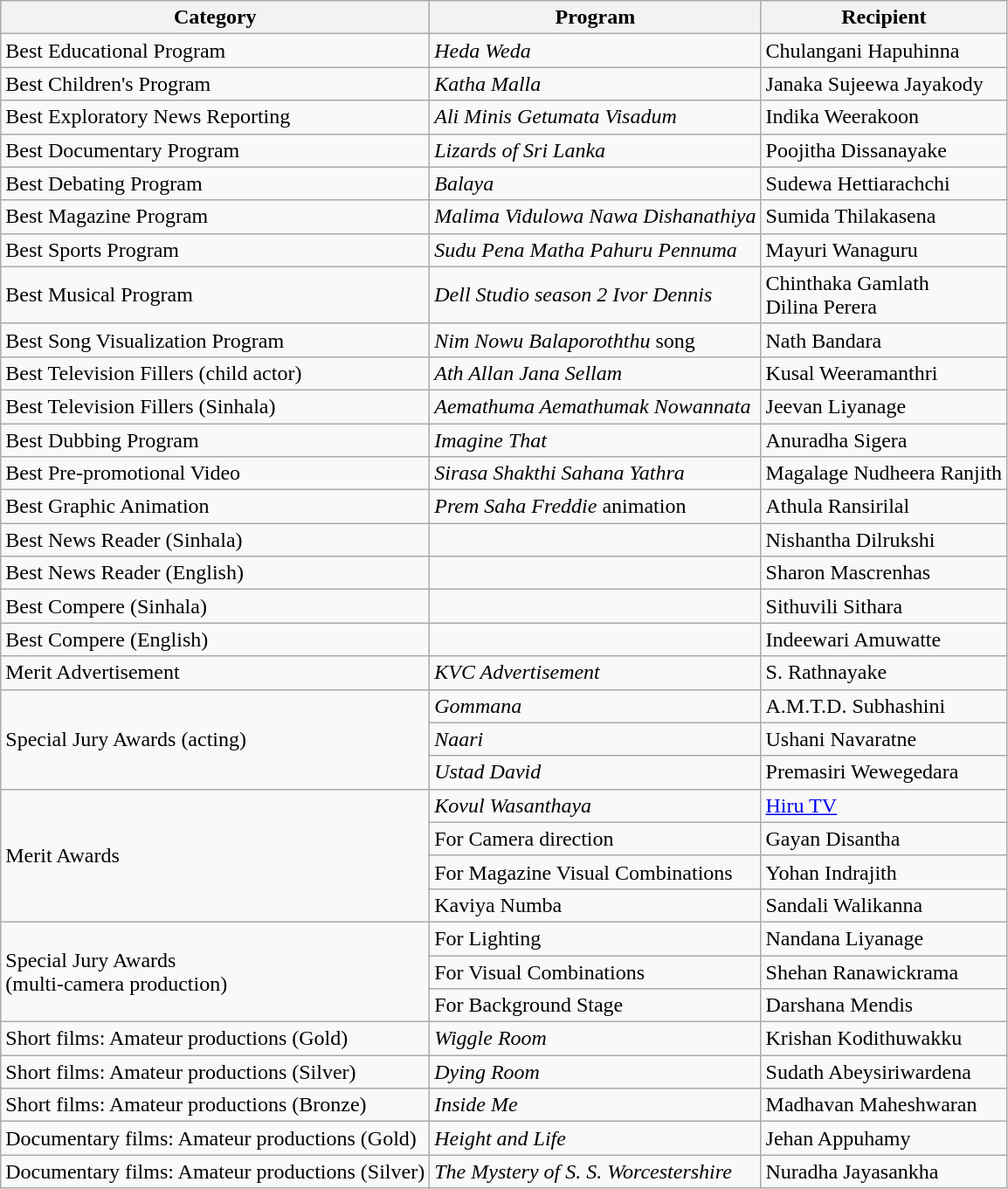<table class="wikitable plainrowheaders sortable">
<tr>
<th scope="col">Category</th>
<th scope="col">Program</th>
<th scope="col">Recipient</th>
</tr>
<tr>
<td>Best Educational Program</td>
<td><em>Heda Weda</em></td>
<td>Chulangani Hapuhinna</td>
</tr>
<tr>
<td>Best Children's Program</td>
<td><em>Katha Malla</em></td>
<td>Janaka Sujeewa Jayakody</td>
</tr>
<tr>
<td>Best Exploratory News Reporting</td>
<td><em>Ali Minis Getumata Visadum</em></td>
<td>Indika Weerakoon</td>
</tr>
<tr>
<td>Best Documentary Program</td>
<td><em>Lizards of Sri Lanka</em></td>
<td>Poojitha Dissanayake</td>
</tr>
<tr>
<td>Best Debating Program</td>
<td><em>Balaya</em></td>
<td>Sudewa Hettiarachchi</td>
</tr>
<tr>
<td>Best Magazine Program</td>
<td><em>Malima Vidulowa Nawa Dishanathiya</em></td>
<td>Sumida Thilakasena</td>
</tr>
<tr>
<td>Best Sports Program</td>
<td><em>Sudu Pena Matha Pahuru Pennuma</em></td>
<td>Mayuri Wanaguru</td>
</tr>
<tr>
<td>Best Musical Program</td>
<td><em>Dell Studio season 2 Ivor Dennis</em></td>
<td>Chinthaka Gamlath <br> Dilina Perera</td>
</tr>
<tr>
<td>Best Song Visualization Program</td>
<td><em>Nim Nowu Balaporoththu</em> song</td>
<td>Nath Bandara</td>
</tr>
<tr>
<td>Best Television Fillers (child actor)</td>
<td><em>Ath Allan Jana Sellam</em></td>
<td>Kusal Weeramanthri</td>
</tr>
<tr>
<td>Best Television Fillers (Sinhala)</td>
<td><em>Aemathuma Aemathumak Nowannata</em></td>
<td>Jeevan Liyanage</td>
</tr>
<tr>
<td>Best Dubbing Program</td>
<td><em>Imagine That</em></td>
<td>Anuradha Sigera</td>
</tr>
<tr>
<td>Best Pre-promotional Video</td>
<td><em>Sirasa Shakthi Sahana Yathra</em></td>
<td>Magalage Nudheera Ranjith</td>
</tr>
<tr>
<td>Best Graphic Animation</td>
<td><em>Prem Saha Freddie</em> animation</td>
<td>Athula Ransirilal</td>
</tr>
<tr>
<td>Best News Reader (Sinhala)</td>
<td></td>
<td>Nishantha Dilrukshi</td>
</tr>
<tr>
<td>Best News Reader (English)</td>
<td></td>
<td>Sharon Mascrenhas</td>
</tr>
<tr>
<td>Best Compere (Sinhala)</td>
<td></td>
<td>Sithuvili Sithara</td>
</tr>
<tr>
<td>Best Compere (English)</td>
<td></td>
<td>Indeewari Amuwatte</td>
</tr>
<tr>
<td>Merit Advertisement</td>
<td><em>KVC Advertisement</em></td>
<td>S. Rathnayake</td>
</tr>
<tr>
<td rowspan=3>Special Jury Awards (acting)</td>
<td><em>Gommana</em></td>
<td>A.M.T.D. Subhashini</td>
</tr>
<tr>
<td><em>Naari</em></td>
<td>Ushani Navaratne</td>
</tr>
<tr>
<td><em>Ustad David</em></td>
<td>Premasiri Wewegedara</td>
</tr>
<tr>
<td rowspan=4>Merit Awards</td>
<td><em>Kovul Wasanthaya</em></td>
<td><a href='#'>Hiru TV</a></td>
</tr>
<tr>
<td>For Camera direction</td>
<td>Gayan Disantha</td>
</tr>
<tr>
<td>For Magazine Visual Combinations</td>
<td>Yohan Indrajith</td>
</tr>
<tr>
<td>Kaviya Numba</td>
<td>Sandali Walikanna</td>
</tr>
<tr>
<td rowspan=3>Special Jury Awards <br>(multi-camera production)</td>
<td>For Lighting</td>
<td>Nandana Liyanage</td>
</tr>
<tr>
<td>For Visual Combinations</td>
<td>Shehan Ranawickrama</td>
</tr>
<tr>
<td>For Background Stage</td>
<td>Darshana Mendis</td>
</tr>
<tr>
<td>Short films: Amateur productions (Gold)</td>
<td><em>Wiggle Room</em></td>
<td>Krishan Kodithuwakku</td>
</tr>
<tr>
<td>Short films: Amateur productions (Silver)</td>
<td><em>Dying Room</em></td>
<td>Sudath Abeysiriwardena</td>
</tr>
<tr>
<td>Short films: Amateur productions (Bronze)</td>
<td><em>Inside Me</em></td>
<td>Madhavan Maheshwaran</td>
</tr>
<tr>
<td>Documentary films: Amateur productions (Gold)</td>
<td><em>Height and Life</em></td>
<td>Jehan Appuhamy</td>
</tr>
<tr>
<td>Documentary films: Amateur productions (Silver)</td>
<td><em>The Mystery of S. S. Worcestershire</em></td>
<td>Nuradha Jayasankha</td>
</tr>
</table>
